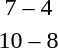<table style="text-align:center">
<tr>
<th width=200></th>
<th width=100></th>
<th width=200></th>
</tr>
<tr>
<td align=right><strong></strong></td>
<td>7 – 4</td>
<td align=left></td>
</tr>
<tr>
<td align=right><strong></strong></td>
<td>10 – 8</td>
<td align=left></td>
</tr>
</table>
